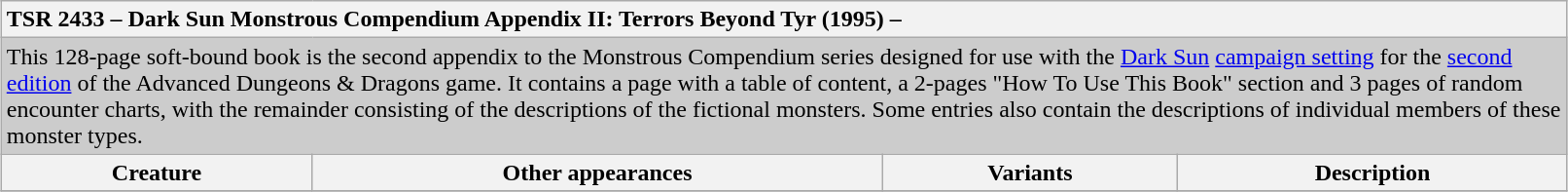<table class="wikitable collapsible" style="margin:15px; width:85%;">
<tr>
<th colspan="5" style="text-align:left">TSR 2433 – Dark Sun Monstrous Compendium Appendix II: Terrors Beyond Tyr (1995) – </th>
</tr>
<tr style="background:#ccc;">
<td colspan="5">This 128-page soft-bound book is the second appendix to the Monstrous Compendium series designed for use with the <a href='#'>Dark Sun</a> <a href='#'>campaign setting</a> for the <a href='#'>second edition</a> of the Advanced Dungeons & Dragons game. It contains a page with a table of content, a 2-pages "How To Use This Book" section and 3 pages of random encounter charts, with the remainder consisting of the descriptions of the fictional monsters. Some entries also contain the descriptions of individual members of these monster types.</td>
</tr>
<tr>
<th>Creature</th>
<th>Other appearances</th>
<th>Variants</th>
<th>Description</th>
</tr>
<tr>
</tr>
</table>
